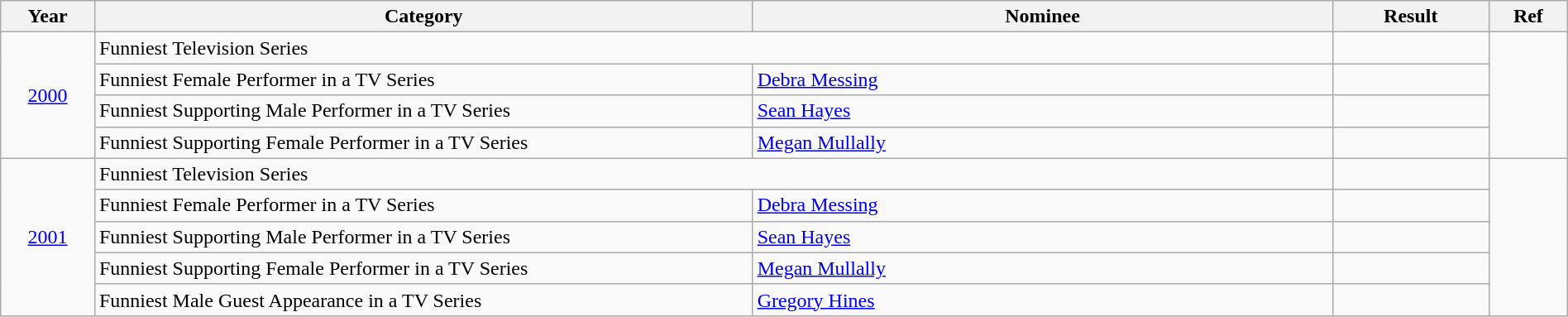<table class="wikitable" style="width:100%;">
<tr>
<th style="width:6%;">Year</th>
<th style="width:42%;">Category</th>
<th style="width:37%;">Nominee</th>
<th style="width:10%;">Result</th>
<th style="width:5%;">Ref</th>
</tr>
<tr>
<td rowspan="4" style="text-align:center;"><a href='#'>2000</a></td>
<td colspan="2">Funniest Television Series</td>
<td></td>
<td rowspan="4" style="text-align:center;"></td>
</tr>
<tr>
<td>Funniest Female Performer in a TV Series</td>
<td><a href='#'>Debra Messing</a></td>
<td></td>
</tr>
<tr>
<td>Funniest Supporting Male Performer in a TV Series</td>
<td><a href='#'>Sean Hayes</a></td>
<td></td>
</tr>
<tr>
<td>Funniest Supporting Female Performer in a TV Series</td>
<td><a href='#'>Megan Mullally</a></td>
<td></td>
</tr>
<tr>
<td rowspan="5" style="text-align:center;"><a href='#'>2001</a></td>
<td colspan="2">Funniest Television Series</td>
<td></td>
<td rowspan="5" style="text-align:center;"></td>
</tr>
<tr>
<td>Funniest Female Performer in a TV Series</td>
<td><a href='#'>Debra Messing</a></td>
<td></td>
</tr>
<tr>
<td>Funniest Supporting Male Performer in a TV Series</td>
<td><a href='#'>Sean Hayes</a></td>
<td></td>
</tr>
<tr>
<td>Funniest Supporting Female Performer in a TV Series</td>
<td><a href='#'>Megan Mullally</a></td>
<td></td>
</tr>
<tr>
<td>Funniest Male Guest Appearance in a TV Series</td>
<td><a href='#'>Gregory Hines</a></td>
<td></td>
</tr>
</table>
